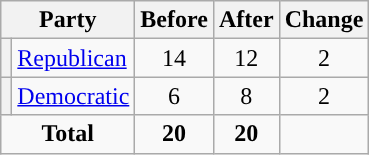<table class="wikitable" style="text-align:center;">
<tr>
<th colspan="2">Party</th>
<th>Before</th>
<th>After</th>
<th>Change</th>
</tr>
<tr>
<th style="background-color:"></th>
<td style="text-align:left;"><a href='#'>Republican</a></td>
<td>14</td>
<td>12</td>
<td> 2</td>
</tr>
<tr>
<th style="background-color:"></th>
<td style="text-align:left;"><a href='#'>Democratic</a></td>
<td>6</td>
<td>8</td>
<td> 2</td>
</tr>
<tr>
<td colspan="2"><strong>Total</strong></td>
<td><strong>20</strong></td>
<td><strong>20</strong></td>
<td></td>
</tr>
</table>
